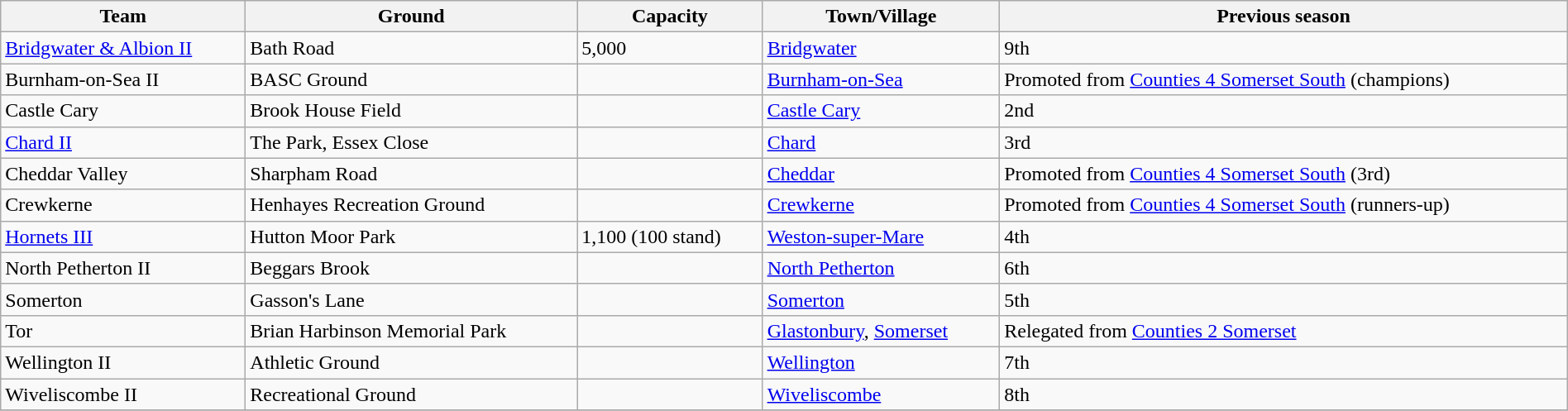<table class="wikitable sortable" width=100%>
<tr>
<th>Team</th>
<th>Ground</th>
<th>Capacity</th>
<th>Town/Village</th>
<th>Previous season</th>
</tr>
<tr>
<td><a href='#'>Bridgwater & Albion II</a></td>
<td>Bath Road</td>
<td>5,000</td>
<td><a href='#'>Bridgwater</a></td>
<td>9th</td>
</tr>
<tr>
<td>Burnham-on-Sea II</td>
<td>BASC Ground</td>
<td></td>
<td><a href='#'>Burnham-on-Sea</a></td>
<td>Promoted from <a href='#'>Counties 4 Somerset South</a> (champions)</td>
</tr>
<tr>
<td>Castle Cary</td>
<td>Brook House Field</td>
<td></td>
<td><a href='#'>Castle Cary</a></td>
<td>2nd</td>
</tr>
<tr>
<td><a href='#'>Chard II</a></td>
<td>The Park, Essex Close</td>
<td></td>
<td><a href='#'>Chard</a></td>
<td>3rd</td>
</tr>
<tr>
<td>Cheddar Valley</td>
<td>Sharpham Road</td>
<td></td>
<td><a href='#'>Cheddar</a></td>
<td>Promoted from <a href='#'>Counties 4 Somerset South</a> (3rd)</td>
</tr>
<tr>
<td>Crewkerne</td>
<td>Henhayes Recreation Ground</td>
<td></td>
<td><a href='#'>Crewkerne</a></td>
<td>Promoted from <a href='#'>Counties 4 Somerset South</a> (runners-up)</td>
</tr>
<tr>
<td><a href='#'>Hornets III</a></td>
<td>Hutton Moor Park</td>
<td>1,100 (100 stand)</td>
<td><a href='#'>Weston-super-Mare</a></td>
<td>4th</td>
</tr>
<tr>
<td>North Petherton II</td>
<td>Beggars Brook</td>
<td></td>
<td><a href='#'>North Petherton</a></td>
<td>6th</td>
</tr>
<tr>
<td>Somerton</td>
<td>Gasson's Lane</td>
<td></td>
<td><a href='#'>Somerton</a></td>
<td>5th</td>
</tr>
<tr>
<td>Tor</td>
<td>Brian Harbinson Memorial Park</td>
<td></td>
<td><a href='#'>Glastonbury</a>, <a href='#'>Somerset</a></td>
<td>Relegated from <a href='#'>Counties 2 Somerset</a></td>
</tr>
<tr>
<td>Wellington II</td>
<td>Athletic Ground</td>
<td></td>
<td><a href='#'>Wellington</a></td>
<td>7th</td>
</tr>
<tr>
<td>Wiveliscombe II</td>
<td>Recreational Ground</td>
<td></td>
<td><a href='#'>Wiveliscombe</a></td>
<td>8th</td>
</tr>
<tr>
</tr>
</table>
